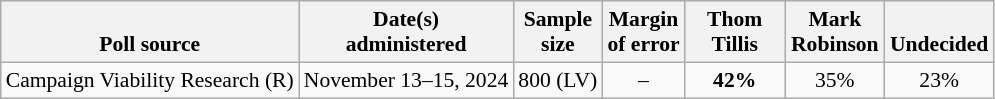<table class="wikitable" style="font-size:90%;text-align:center;">
<tr valign=bottom>
<th>Poll source</th>
<th>Date(s)<br>administered</th>
<th>Sample<br>size</th>
<th>Margin<br>of error</th>
<th style="width:60px;">Thom<br>Tillis</th>
<th style="width:60px;">Mark<br>Robinson</th>
<th>Undecided</th>
</tr>
<tr>
<td style="text-align:left;">Campaign Viability Research (R)</td>
<td>November 13–15, 2024</td>
<td>800 (LV)</td>
<td>–</td>
<td><strong>42%</strong></td>
<td>35%</td>
<td>23%</td>
</tr>
</table>
